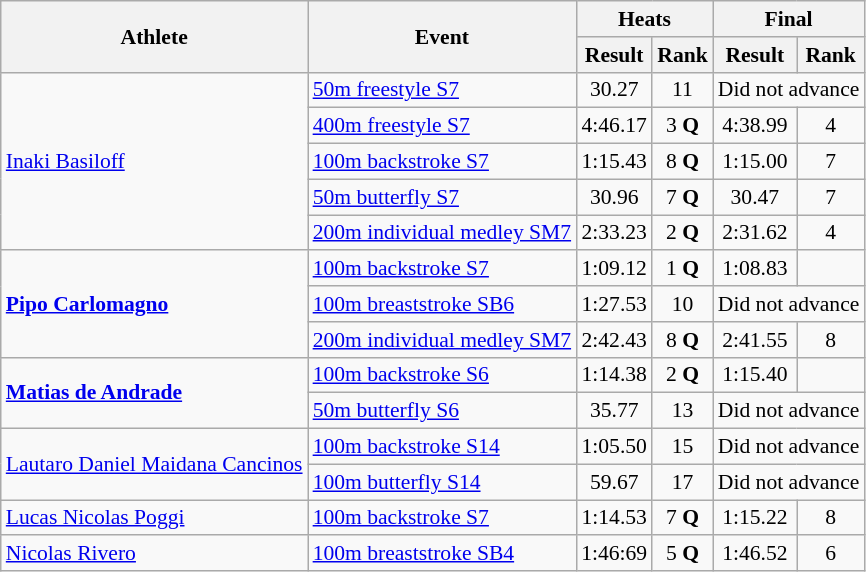<table class=wikitable style="font-size:90%">
<tr>
<th rowspan="2">Athlete</th>
<th rowspan="2">Event</th>
<th colspan="2">Heats</th>
<th colspan="2">Final</th>
</tr>
<tr>
<th>Result</th>
<th>Rank</th>
<th>Result</th>
<th>Rank</th>
</tr>
<tr align=center>
<td align=left rowspan=5><a href='#'>Inaki Basiloff</a></td>
<td align=left><a href='#'>50m freestyle S7</a></td>
<td>30.27</td>
<td>11</td>
<td colspan="2">Did not advance</td>
</tr>
<tr align=center>
<td align=left><a href='#'>400m freestyle S7</a></td>
<td>4:46.17</td>
<td>3 <strong>Q</strong></td>
<td>4:38.99</td>
<td>4</td>
</tr>
<tr align=center>
<td align=left><a href='#'>100m backstroke S7</a></td>
<td>1:15.43</td>
<td>8 <strong>Q</strong></td>
<td>1:15.00</td>
<td>7</td>
</tr>
<tr align=center>
<td align=left><a href='#'>50m butterfly S7</a></td>
<td>30.96</td>
<td>7 <strong>Q</strong></td>
<td>30.47</td>
<td>7</td>
</tr>
<tr align=center>
<td align=left><a href='#'>200m individual medley SM7</a></td>
<td>2:33.23</td>
<td>2 <strong>Q</strong></td>
<td>2:31.62</td>
<td>4</td>
</tr>
<tr align=center>
<td align=left rowspan=3><strong><a href='#'>Pipo Carlomagno</a></strong></td>
<td align=left><a href='#'>100m backstroke S7</a></td>
<td>1:09.12</td>
<td>1 <strong>Q</strong></td>
<td>1:08.83</td>
<td></td>
</tr>
<tr align=center>
<td align=left><a href='#'>100m breaststroke SB6</a></td>
<td>1:27.53</td>
<td>10</td>
<td colspan="2">Did not advance</td>
</tr>
<tr align=center>
<td align=left><a href='#'>200m individual medley SM7</a></td>
<td>2:42.43</td>
<td>8 <strong>Q</strong></td>
<td>2:41.55</td>
<td>8</td>
</tr>
<tr align=center>
<td align=left rowspan=2><a href='#'><strong>Matias de Andrade</strong></a></td>
<td align=left><a href='#'>100m backstroke S6</a></td>
<td>1:14.38</td>
<td>2 <strong>Q</strong></td>
<td>1:15.40</td>
<td></td>
</tr>
<tr align=center>
<td align=left><a href='#'>50m butterfly S6</a></td>
<td>35.77</td>
<td>13</td>
<td colspan="2">Did not advance</td>
</tr>
<tr align=center>
<td align=left rowspan=2><a href='#'>Lautaro Daniel Maidana Cancinos</a></td>
<td align=left><a href='#'>100m backstroke S14</a></td>
<td>1:05.50</td>
<td>15</td>
<td colspan="2">Did not advance</td>
</tr>
<tr align=center>
<td align=left><a href='#'>100m butterfly S14</a></td>
<td>59.67</td>
<td>17</td>
<td colspan="2">Did not advance</td>
</tr>
<tr align=center>
<td align=left><a href='#'>Lucas Nicolas Poggi</a></td>
<td align=left><a href='#'>100m backstroke S7</a></td>
<td>1:14.53</td>
<td>7 <strong>Q</strong></td>
<td>1:15.22</td>
<td>8</td>
</tr>
<tr align=center>
<td align=left><a href='#'>Nicolas Rivero</a></td>
<td align=left><a href='#'>100m breaststroke SB4</a></td>
<td>1:46:69</td>
<td>5 <strong>Q</strong></td>
<td>1:46.52</td>
<td>6</td>
</tr>
</table>
